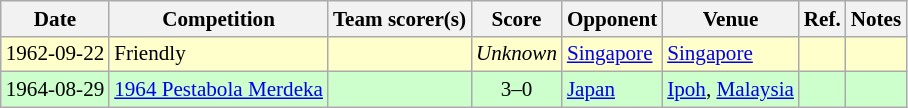<table class="wikitable" style="font-size:88%;">
<tr>
<th>Date</th>
<th>Competition</th>
<th>Team scorer(s)</th>
<th>Score</th>
<th>Opponent</th>
<th>Venue</th>
<th>Ref.</th>
<th>Notes</th>
</tr>
<tr bgcolor="#ffffcc">
<td>1962-09-22</td>
<td>Friendly</td>
<td></td>
<td align="center"><em>Unknown</em></td>
<td> <a href='#'>Singapore</a></td>
<td><a href='#'>Singapore</a></td>
<td></td>
<td></td>
</tr>
<tr bgcolor="#ccffcc">
<td>1964-08-29</td>
<td><a href='#'>1964 Pestabola Merdeka</a></td>
<td></td>
<td align="center">3–0</td>
<td> <a href='#'>Japan</a></td>
<td><a href='#'>Ipoh</a>, <a href='#'>Malaysia</a></td>
<td></td>
<td></td>
</tr>
</table>
